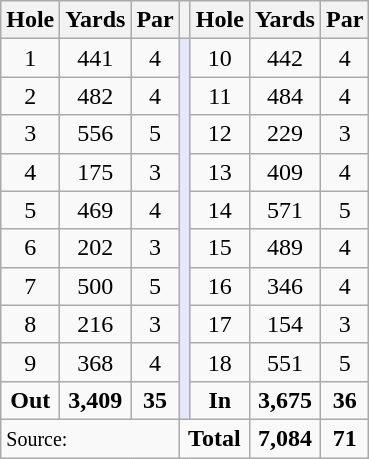<table class=wikitable style="text-align: center">
<tr>
<th>Hole</th>
<th>Yards</th>
<th>Par</th>
<th></th>
<th>Hole</th>
<th>Yards</th>
<th>Par</th>
</tr>
<tr>
<td>1</td>
<td>441</td>
<td>4</td>
<td rowspan=10 style="background:#E6E8FA;"></td>
<td>10</td>
<td>442</td>
<td>4</td>
</tr>
<tr>
<td>2</td>
<td>482</td>
<td>4</td>
<td>11</td>
<td>484</td>
<td>4</td>
</tr>
<tr>
<td>3</td>
<td>556</td>
<td>5</td>
<td>12</td>
<td>229</td>
<td>3</td>
</tr>
<tr>
<td>4</td>
<td>175</td>
<td>3</td>
<td>13</td>
<td>409</td>
<td>4</td>
</tr>
<tr>
<td>5</td>
<td>469</td>
<td>4</td>
<td>14</td>
<td>571</td>
<td>5</td>
</tr>
<tr>
<td>6</td>
<td>202</td>
<td>3</td>
<td>15</td>
<td>489</td>
<td>4</td>
</tr>
<tr>
<td>7</td>
<td>500</td>
<td>5</td>
<td>16</td>
<td>346</td>
<td>4</td>
</tr>
<tr>
<td>8</td>
<td>216</td>
<td>3</td>
<td>17</td>
<td>154</td>
<td>3</td>
</tr>
<tr>
<td>9</td>
<td>368</td>
<td>4</td>
<td>18</td>
<td>551</td>
<td>5</td>
</tr>
<tr>
<td><strong>Out</strong></td>
<td><strong>3,409</strong></td>
<td><strong>35</strong></td>
<td><strong>In</strong></td>
<td><strong>3,675</strong></td>
<td><strong>36</strong></td>
</tr>
<tr>
<td colspan=3 align=left><small>Source:</small></td>
<td colspan=2><strong>Total</strong></td>
<td><strong>7,084</strong></td>
<td><strong>71</strong></td>
</tr>
</table>
